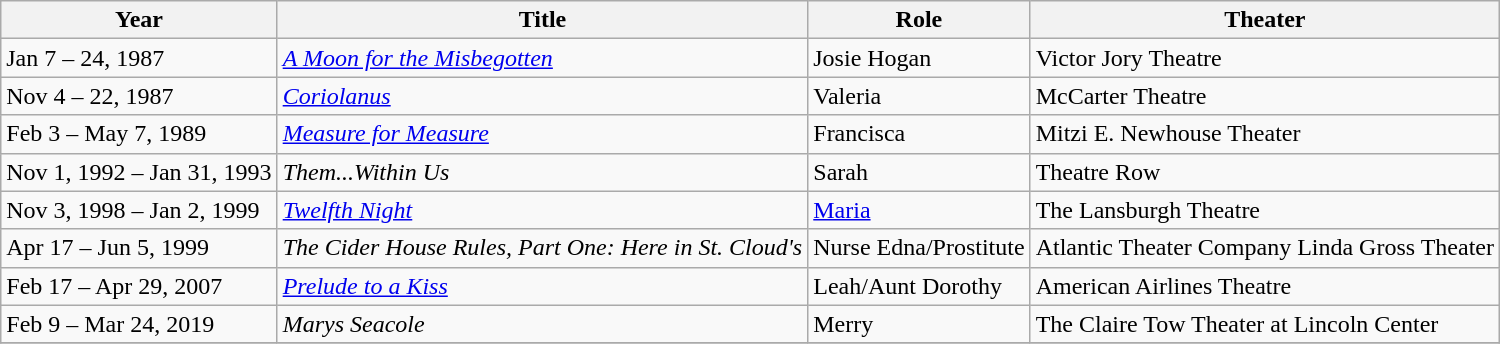<table class="wikitable sortable">
<tr>
<th>Year</th>
<th>Title</th>
<th>Role</th>
<th class="unsortable">Theater</th>
</tr>
<tr>
<td>Jan 7 – 24, 1987</td>
<td><em><a href='#'>A Moon for the Misbegotten</a></em></td>
<td>Josie Hogan</td>
<td>Victor Jory Theatre</td>
</tr>
<tr>
<td>Nov 4 – 22, 1987</td>
<td><em><a href='#'>Coriolanus</a></em></td>
<td>Valeria</td>
<td>McCarter Theatre</td>
</tr>
<tr>
<td>Feb 3 – May 7, 1989</td>
<td><em><a href='#'>Measure for Measure</a></em></td>
<td>Francisca</td>
<td>Mitzi E. Newhouse Theater</td>
</tr>
<tr>
<td>Nov 1, 1992 – Jan 31, 1993</td>
<td><em>Them...Within Us</em></td>
<td>Sarah</td>
<td>Theatre Row</td>
</tr>
<tr>
<td>Nov 3, 1998 – Jan 2, 1999</td>
<td><em><a href='#'>Twelfth Night</a></em></td>
<td><a href='#'>Maria</a></td>
<td>The Lansburgh Theatre</td>
</tr>
<tr>
<td>Apr 17 – Jun 5, 1999</td>
<td><em>The Cider House Rules, Part One: Here in St. Cloud's</em></td>
<td>Nurse Edna/Prostitute</td>
<td>Atlantic Theater Company Linda Gross Theater</td>
</tr>
<tr>
<td>Feb 17 – Apr 29, 2007</td>
<td><em><a href='#'>Prelude to a Kiss</a></em></td>
<td>Leah/Aunt Dorothy</td>
<td>American Airlines Theatre</td>
</tr>
<tr>
<td>Feb 9 – Mar 24, 2019</td>
<td><em>Marys Seacole</em></td>
<td>Merry</td>
<td>The Claire Tow Theater at Lincoln Center</td>
</tr>
<tr>
</tr>
</table>
